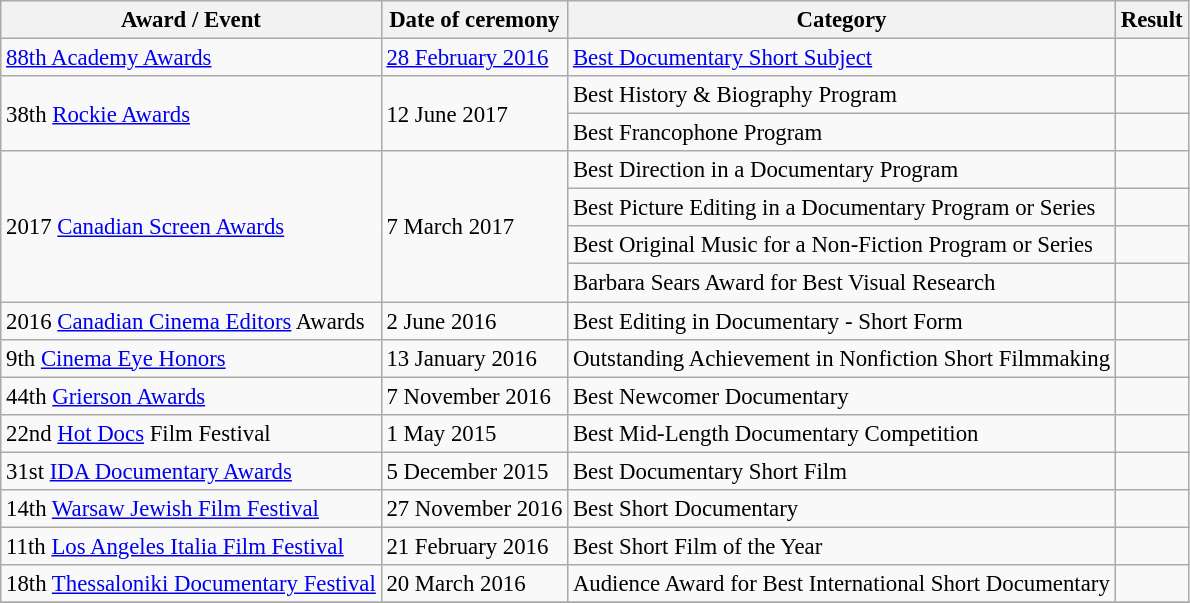<table class="wikitable sortable" style="font-size: 95%;">
<tr>
<th>Award / Event</th>
<th>Date of ceremony</th>
<th>Category</th>
<th>Result</th>
</tr>
<tr>
<td><a href='#'>88th Academy Awards</a></td>
<td><a href='#'>28 February 2016</a></td>
<td><a href='#'>Best Documentary Short Subject</a></td>
<td></td>
</tr>
<tr>
<td rowspan="2">38th <a href='#'>Rockie Awards</a></td>
<td rowspan="2">12 June 2017</td>
<td>Best History & Biography Program</td>
<td></td>
</tr>
<tr>
<td>Best Francophone Program</td>
<td></td>
</tr>
<tr>
<td rowspan="4">2017 <a href='#'>Canadian Screen Awards</a></td>
<td rowspan="4">7 March 2017</td>
<td>Best Direction in a Documentary Program</td>
<td></td>
</tr>
<tr>
<td>Best Picture Editing in a Documentary Program or Series</td>
<td></td>
</tr>
<tr>
<td>Best Original Music for a Non-Fiction Program or Series</td>
<td></td>
</tr>
<tr>
<td>Barbara Sears Award for Best Visual Research</td>
<td></td>
</tr>
<tr>
<td>2016 <a href='#'>Canadian Cinema Editors</a> Awards</td>
<td>2 June 2016</td>
<td>Best Editing in Documentary - Short Form</td>
<td></td>
</tr>
<tr>
<td>9th <a href='#'>Cinema Eye Honors</a></td>
<td>13 January 2016</td>
<td>Outstanding Achievement in Nonfiction Short Filmmaking</td>
<td></td>
</tr>
<tr>
<td>44th <a href='#'>Grierson Awards</a></td>
<td>7 November 2016</td>
<td>Best Newcomer Documentary</td>
<td></td>
</tr>
<tr>
<td>22nd <a href='#'>Hot Docs</a> Film Festival</td>
<td>1 May 2015</td>
<td>Best Mid-Length Documentary Competition</td>
<td></td>
</tr>
<tr>
<td>31st <a href='#'>IDA Documentary Awards</a></td>
<td>5 December 2015</td>
<td>Best Documentary Short Film</td>
<td></td>
</tr>
<tr>
<td>14th <a href='#'>Warsaw Jewish Film Festival</a></td>
<td>27 November 2016</td>
<td>Best Short Documentary</td>
<td></td>
</tr>
<tr>
<td>11th <a href='#'>Los Angeles Italia Film Festival</a></td>
<td>21 February 2016</td>
<td>Best Short Film of the Year</td>
<td></td>
</tr>
<tr>
<td>18th <a href='#'>Thessaloniki Documentary Festival</a></td>
<td>20 March 2016</td>
<td>Audience Award for Best International Short Documentary</td>
<td></td>
</tr>
<tr>
</tr>
</table>
